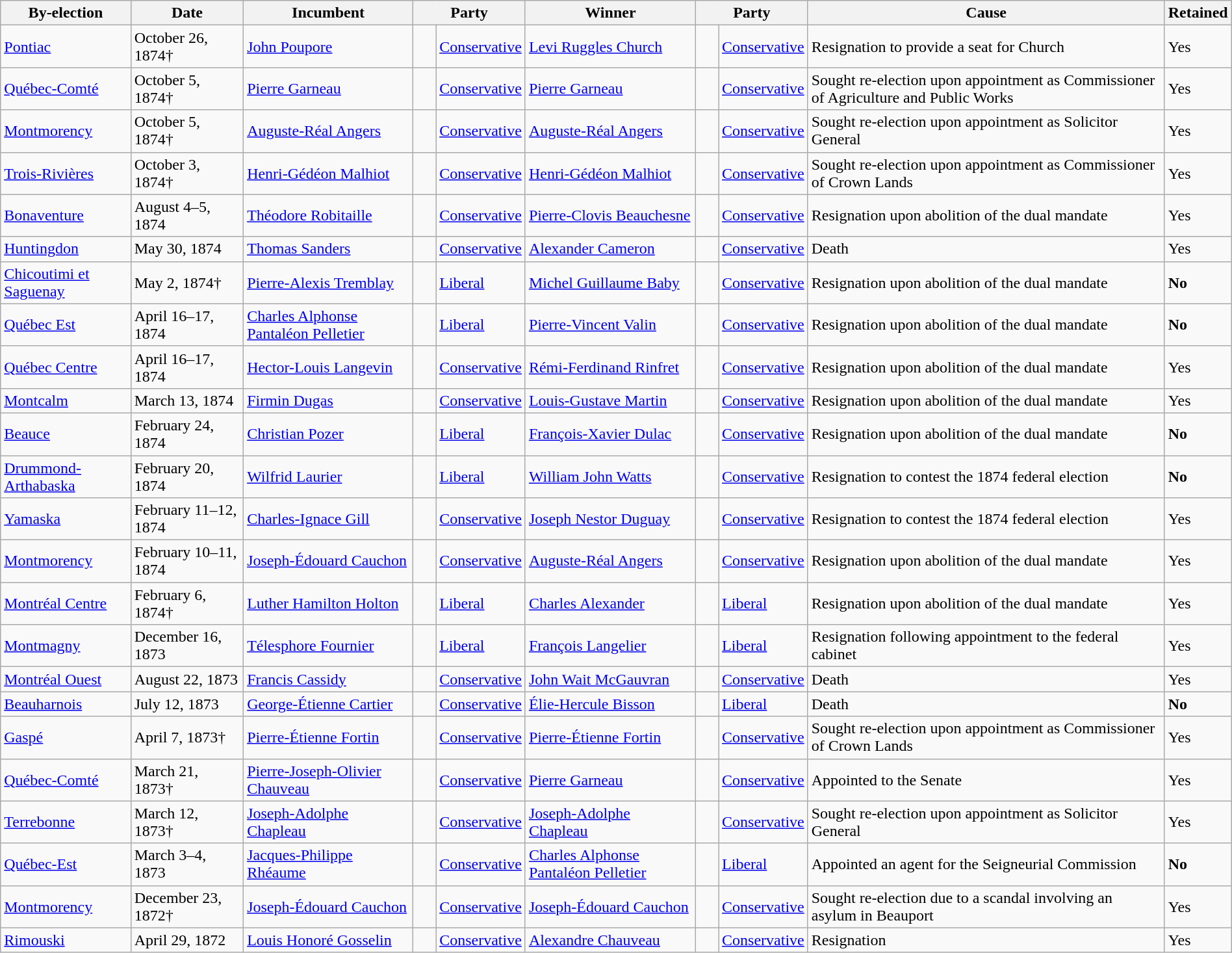<table class=wikitable style="width:100%">
<tr>
<th>By-election</th>
<th>Date</th>
<th>Incumbent</th>
<th colspan=2>Party</th>
<th>Winner</th>
<th colspan=2>Party</th>
<th>Cause</th>
<th>Retained</th>
</tr>
<tr>
<td><a href='#'>Pontiac</a></td>
<td>October 26, 1874†</td>
<td><a href='#'>John Poupore</a></td>
<td>    </td>
<td><a href='#'>Conservative</a></td>
<td><a href='#'>Levi Ruggles Church</a></td>
<td>    </td>
<td><a href='#'>Conservative</a></td>
<td>Resignation to provide a seat for Church</td>
<td>Yes</td>
</tr>
<tr>
<td><a href='#'>Québec-Comté</a></td>
<td>October 5, 1874†</td>
<td><a href='#'>Pierre Garneau</a></td>
<td>    </td>
<td><a href='#'>Conservative</a></td>
<td><a href='#'>Pierre Garneau</a></td>
<td>    </td>
<td><a href='#'>Conservative</a></td>
<td>Sought re-election upon appointment as Commissioner of Agriculture and Public Works</td>
<td>Yes</td>
</tr>
<tr>
<td><a href='#'>Montmorency</a></td>
<td>October 5, 1874†</td>
<td><a href='#'>Auguste-Réal Angers</a></td>
<td>    </td>
<td><a href='#'>Conservative</a></td>
<td><a href='#'>Auguste-Réal Angers</a></td>
<td>    </td>
<td><a href='#'>Conservative</a></td>
<td>Sought re-election upon appointment as Solicitor General</td>
<td>Yes</td>
</tr>
<tr>
<td><a href='#'>Trois-Rivières</a></td>
<td>October 3, 1874†</td>
<td><a href='#'>Henri-Gédéon Malhiot</a></td>
<td>    </td>
<td><a href='#'>Conservative</a></td>
<td><a href='#'>Henri-Gédéon Malhiot</a></td>
<td>    </td>
<td><a href='#'>Conservative</a></td>
<td>Sought re-election upon appointment as Commissioner of Crown Lands</td>
<td>Yes</td>
</tr>
<tr>
<td><a href='#'>Bonaventure</a></td>
<td>August 4–5, 1874</td>
<td><a href='#'>Théodore Robitaille</a></td>
<td>    </td>
<td><a href='#'>Conservative</a></td>
<td><a href='#'>Pierre-Clovis Beauchesne</a></td>
<td>    </td>
<td><a href='#'>Conservative</a></td>
<td>Resignation upon abolition of the dual mandate</td>
<td>Yes</td>
</tr>
<tr>
<td><a href='#'>Huntingdon</a></td>
<td>May 30, 1874</td>
<td><a href='#'>Thomas Sanders</a></td>
<td>    </td>
<td><a href='#'>Conservative</a></td>
<td><a href='#'>Alexander Cameron</a></td>
<td>    </td>
<td><a href='#'>Conservative</a></td>
<td>Death</td>
<td>Yes</td>
</tr>
<tr>
<td><a href='#'>Chicoutimi et Saguenay</a></td>
<td>May 2, 1874†</td>
<td><a href='#'>Pierre-Alexis Tremblay</a></td>
<td>    </td>
<td><a href='#'>Liberal</a></td>
<td><a href='#'>Michel Guillaume Baby</a></td>
<td>    </td>
<td><a href='#'>Conservative</a></td>
<td>Resignation upon abolition of the dual mandate</td>
<td><strong>No</strong></td>
</tr>
<tr>
<td><a href='#'>Québec Est</a></td>
<td>April 16–17, 1874</td>
<td><a href='#'>Charles Alphonse Pantaléon Pelletier</a></td>
<td>    </td>
<td><a href='#'>Liberal</a></td>
<td><a href='#'>Pierre-Vincent Valin</a></td>
<td>    </td>
<td><a href='#'>Conservative</a></td>
<td>Resignation upon abolition of the dual mandate</td>
<td><strong>No</strong></td>
</tr>
<tr>
<td><a href='#'>Québec Centre</a></td>
<td>April 16–17, 1874</td>
<td><a href='#'>Hector-Louis Langevin</a></td>
<td>    </td>
<td><a href='#'>Conservative</a></td>
<td><a href='#'>Rémi-Ferdinand Rinfret</a></td>
<td>    </td>
<td><a href='#'>Conservative</a></td>
<td>Resignation upon abolition of the dual mandate</td>
<td>Yes</td>
</tr>
<tr>
<td><a href='#'>Montcalm</a></td>
<td>March 13, 1874</td>
<td><a href='#'>Firmin Dugas</a></td>
<td>    </td>
<td><a href='#'>Conservative</a></td>
<td><a href='#'>Louis-Gustave Martin</a></td>
<td>    </td>
<td><a href='#'>Conservative</a></td>
<td>Resignation upon abolition of the dual mandate</td>
<td>Yes</td>
</tr>
<tr>
<td><a href='#'>Beauce</a></td>
<td>February 24, 1874</td>
<td><a href='#'>Christian Pozer</a></td>
<td>    </td>
<td><a href='#'>Liberal</a></td>
<td><a href='#'>François-Xavier Dulac</a></td>
<td>    </td>
<td><a href='#'>Conservative</a></td>
<td>Resignation upon abolition of the dual mandate</td>
<td><strong>No</strong></td>
</tr>
<tr>
<td><a href='#'>Drummond-Arthabaska</a></td>
<td>February 20, 1874</td>
<td><a href='#'>Wilfrid Laurier</a></td>
<td>    </td>
<td><a href='#'>Liberal</a></td>
<td><a href='#'>William John Watts</a></td>
<td>    </td>
<td><a href='#'>Conservative</a></td>
<td>Resignation to contest the 1874 federal election</td>
<td><strong>No</strong></td>
</tr>
<tr>
<td><a href='#'>Yamaska</a></td>
<td>February 11–12, 1874</td>
<td><a href='#'>Charles-Ignace Gill</a></td>
<td>    </td>
<td><a href='#'>Conservative</a></td>
<td><a href='#'>Joseph Nestor Duguay</a></td>
<td>    </td>
<td><a href='#'>Conservative</a></td>
<td>Resignation to contest the 1874 federal election</td>
<td>Yes</td>
</tr>
<tr>
<td><a href='#'>Montmorency</a></td>
<td>February 10–11, 1874</td>
<td><a href='#'>Joseph-Édouard Cauchon</a></td>
<td>    </td>
<td><a href='#'>Conservative</a></td>
<td><a href='#'>Auguste-Réal Angers</a></td>
<td>    </td>
<td><a href='#'>Conservative</a></td>
<td>Resignation upon abolition of the dual mandate</td>
<td>Yes</td>
</tr>
<tr>
<td><a href='#'>Montréal Centre</a></td>
<td>February 6, 1874†</td>
<td><a href='#'>Luther Hamilton Holton</a></td>
<td>    </td>
<td><a href='#'>Liberal</a></td>
<td><a href='#'>Charles Alexander</a></td>
<td>    </td>
<td><a href='#'>Liberal</a></td>
<td>Resignation upon abolition of the dual mandate</td>
<td>Yes</td>
</tr>
<tr>
<td><a href='#'>Montmagny</a></td>
<td>December 16, 1873</td>
<td><a href='#'>Télesphore Fournier</a></td>
<td>    </td>
<td><a href='#'>Liberal</a></td>
<td><a href='#'>François Langelier</a></td>
<td>    </td>
<td><a href='#'>Liberal</a></td>
<td>Resignation following appointment to the federal cabinet</td>
<td>Yes</td>
</tr>
<tr>
<td><a href='#'>Montréal Ouest</a></td>
<td>August 22, 1873</td>
<td><a href='#'>Francis Cassidy</a></td>
<td>    </td>
<td><a href='#'>Conservative</a></td>
<td><a href='#'>John Wait McGauvran</a></td>
<td>    </td>
<td><a href='#'>Conservative</a></td>
<td>Death</td>
<td>Yes</td>
</tr>
<tr>
<td><a href='#'>Beauharnois</a></td>
<td>July 12, 1873</td>
<td><a href='#'>George-Étienne Cartier</a></td>
<td>    </td>
<td><a href='#'>Conservative</a></td>
<td><a href='#'>Élie-Hercule Bisson</a></td>
<td>    </td>
<td><a href='#'>Liberal</a></td>
<td>Death</td>
<td><strong>No</strong></td>
</tr>
<tr>
<td><a href='#'>Gaspé</a></td>
<td>April 7, 1873†</td>
<td><a href='#'>Pierre-Étienne Fortin</a></td>
<td>    </td>
<td><a href='#'>Conservative</a></td>
<td><a href='#'>Pierre-Étienne Fortin</a></td>
<td>    </td>
<td><a href='#'>Conservative</a></td>
<td>Sought re-election upon appointment as Commissioner of Crown Lands</td>
<td>Yes</td>
</tr>
<tr>
<td><a href='#'>Québec-Comté</a></td>
<td>March 21, 1873†</td>
<td><a href='#'>Pierre-Joseph-Olivier Chauveau</a></td>
<td>    </td>
<td><a href='#'>Conservative</a></td>
<td><a href='#'>Pierre Garneau</a></td>
<td>    </td>
<td><a href='#'>Conservative</a></td>
<td>Appointed to the Senate</td>
<td>Yes</td>
</tr>
<tr>
<td><a href='#'>Terrebonne</a></td>
<td>March 12, 1873†</td>
<td><a href='#'>Joseph-Adolphe Chapleau</a></td>
<td>    </td>
<td><a href='#'>Conservative</a></td>
<td><a href='#'>Joseph-Adolphe Chapleau</a></td>
<td>    </td>
<td><a href='#'>Conservative</a></td>
<td>Sought re-election upon appointment as Solicitor General</td>
<td>Yes</td>
</tr>
<tr>
<td><a href='#'>Québec-Est</a></td>
<td>March 3–4, 1873</td>
<td><a href='#'>Jacques-Philippe Rhéaume</a></td>
<td>    </td>
<td><a href='#'>Conservative</a></td>
<td><a href='#'>Charles Alphonse Pantaléon Pelletier</a></td>
<td>    </td>
<td><a href='#'>Liberal</a></td>
<td>Appointed an agent for the Seigneurial Commission</td>
<td><strong>No</strong></td>
</tr>
<tr>
<td><a href='#'>Montmorency</a></td>
<td>December 23, 1872†</td>
<td><a href='#'>Joseph-Édouard Cauchon</a></td>
<td>    </td>
<td><a href='#'>Conservative</a></td>
<td><a href='#'>Joseph-Édouard Cauchon</a></td>
<td>    </td>
<td><a href='#'>Conservative</a></td>
<td>Sought re-election due to a scandal involving an asylum in Beauport</td>
<td>Yes</td>
</tr>
<tr>
<td><a href='#'>Rimouski</a></td>
<td>April 29, 1872</td>
<td><a href='#'>Louis Honoré Gosselin</a></td>
<td>    </td>
<td><a href='#'>Conservative</a></td>
<td><a href='#'>Alexandre Chauveau</a></td>
<td>    </td>
<td><a href='#'>Conservative</a></td>
<td>Resignation</td>
<td>Yes</td>
</tr>
</table>
